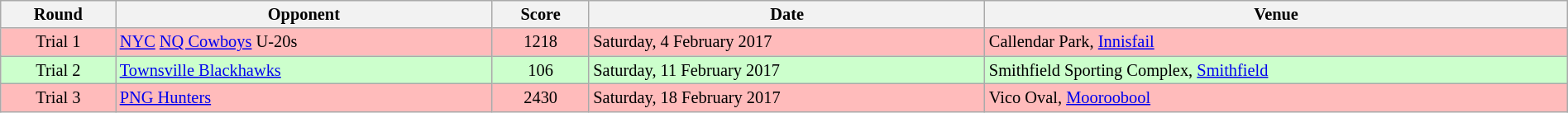<table class="wikitable" style="font-size:85%; bgcolor:#d6d6d6; width:100%;">
<tr>
<th width="">Round</th>
<th width="">Opponent</th>
<th width="">Score</th>
<th width="">Date</th>
<th width="">Venue</th>
</tr>
<tr bgcolor=#FFBBBB>
<td style="text-align:center;">Trial 1</td>
<td> <a href='#'>NYC</a> <a href='#'>NQ Cowboys</a> U-20s</td>
<td style="text-align:center;">1218</td>
<td>Saturday, 4 February 2017</td>
<td>Callendar Park, <a href='#'>Innisfail</a></td>
</tr>
<tr bgcolor=#CCFFCC>
<td style="text-align:center;">Trial 2</td>
<td> <a href='#'>Townsville Blackhawks</a></td>
<td style="text-align:center;">106</td>
<td>Saturday, 11 February 2017</td>
<td>Smithfield Sporting Complex, <a href='#'>Smithfield</a></td>
</tr>
<tr bgcolor=#FFBBBB>
<td style="text-align:center;">Trial 3</td>
<td> <a href='#'>PNG Hunters</a></td>
<td style="text-align:center;">2430</td>
<td>Saturday, 18 February 2017</td>
<td>Vico Oval, <a href='#'>Mooroobool</a></td>
</tr>
</table>
